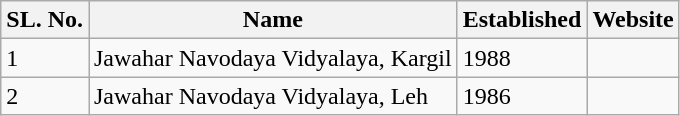<table class="wikitable sortable mw-collapsible">
<tr>
<th>SL. No.</th>
<th>Name</th>
<th>Established</th>
<th>Website</th>
</tr>
<tr>
<td>1</td>
<td>Jawahar Navodaya Vidyalaya, Kargil</td>
<td>1988</td>
<td></td>
</tr>
<tr>
<td>2</td>
<td>Jawahar Navodaya Vidyalaya, Leh</td>
<td>1986</td>
<td></td>
</tr>
</table>
